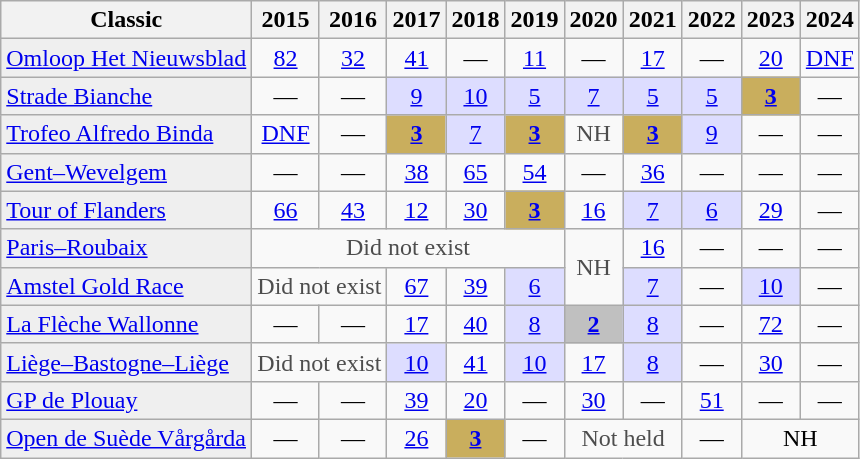<table class="wikitable plainrowheaders">
<tr>
<th>Classic</th>
<th>2015</th>
<th>2016</th>
<th>2017</th>
<th>2018</th>
<th>2019</th>
<th>2020</th>
<th>2021</th>
<th>2022</th>
<th>2023</th>
<th>2024</th>
</tr>
<tr style="text-align:center;">
<td style="text-align:left; background:#efefef;"><a href='#'>Omloop Het Nieuwsblad</a></td>
<td><a href='#'>82</a></td>
<td><a href='#'>32</a></td>
<td><a href='#'>41</a></td>
<td>—</td>
<td><a href='#'>11</a></td>
<td>—</td>
<td><a href='#'>17</a></td>
<td>—</td>
<td><a href='#'>20</a></td>
<td><a href='#'>DNF</a></td>
</tr>
<tr style="text-align:center;">
<td style="text-align:left; background:#efefef;"><a href='#'>Strade Bianche</a></td>
<td>—</td>
<td>—</td>
<td style="background:#ddf;"><a href='#'>9</a></td>
<td style="background:#ddf;"><a href='#'>10</a></td>
<td style="background:#ddf;"><a href='#'>5</a></td>
<td style="background:#ddf;"><a href='#'>7</a></td>
<td style="background:#ddf;"><a href='#'>5</a></td>
<td style="background:#ddf;"><a href='#'>5</a></td>
<td style="background:#C9AE5D;"><a href='#'><strong>3</strong></a></td>
<td>—</td>
</tr>
<tr style="text-align:center;">
<td style="text-align:left; background:#efefef;"><a href='#'>Trofeo Alfredo Binda</a></td>
<td><a href='#'>DNF</a></td>
<td>—</td>
<td style="background:#C9AE5D;"><a href='#'><strong>3</strong></a></td>
<td style="background:#ddf;"><a href='#'>7</a></td>
<td style="background:#C9AE5D;"><a href='#'><strong>3</strong></a></td>
<td style="color:#4d4d4d;">NH</td>
<td style="background:#C9AE5D;"><a href='#'><strong>3</strong></a></td>
<td style="background:#ddf;"><a href='#'>9</a></td>
<td>—</td>
<td>—</td>
</tr>
<tr style="text-align:center;">
<td style="text-align:left; background:#efefef;"><a href='#'>Gent–Wevelgem</a></td>
<td>—</td>
<td>—</td>
<td><a href='#'>38</a></td>
<td><a href='#'>65</a></td>
<td><a href='#'>54</a></td>
<td>—</td>
<td><a href='#'>36</a></td>
<td>—</td>
<td>—</td>
<td>—</td>
</tr>
<tr style="text-align:center;">
<td style="text-align:left; background:#efefef;"><a href='#'>Tour of Flanders</a></td>
<td><a href='#'>66</a></td>
<td><a href='#'>43</a></td>
<td><a href='#'>12</a></td>
<td><a href='#'>30</a></td>
<td style="background:#C9AE5D;"><a href='#'><strong>3</strong></a></td>
<td><a href='#'>16</a></td>
<td style="background:#ddf;"><a href='#'>7</a></td>
<td style="background:#ddf;"><a href='#'>6</a></td>
<td><a href='#'>29</a></td>
<td>—</td>
</tr>
<tr style="text-align:center;">
<td style="text-align:left; background:#efefef;"><a href='#'>Paris–Roubaix</a></td>
<td style="color:#4d4d4d;" colspan=5>Did not exist</td>
<td style="color:#4d4d4d;" rowspan=2>NH</td>
<td><a href='#'>16</a></td>
<td>—</td>
<td>—</td>
<td>—</td>
</tr>
<tr style="text-align:center;">
<td style="text-align:left; background:#efefef;"><a href='#'>Amstel Gold Race</a></td>
<td style="color:#4d4d4d;" colspan=2>Did not exist</td>
<td><a href='#'>67</a></td>
<td><a href='#'>39</a></td>
<td style="background:#ddf;"><a href='#'>6</a></td>
<td style="background:#ddf;"><a href='#'>7</a></td>
<td>—</td>
<td style="background:#ddf;"><a href='#'>10</a></td>
<td>—</td>
</tr>
<tr style="text-align:center;">
<td style="text-align:left; background:#efefef;"><a href='#'>La Flèche Wallonne</a></td>
<td>—</td>
<td>—</td>
<td><a href='#'>17</a></td>
<td><a href='#'>40</a></td>
<td style="background:#ddf;"><a href='#'>8</a></td>
<td style="background:silver;"><a href='#'><strong>2</strong></a></td>
<td style="background:#ddf;"><a href='#'>8</a></td>
<td>—</td>
<td><a href='#'>72</a></td>
<td>—</td>
</tr>
<tr style="text-align:center;">
<td style="text-align:left; background:#efefef;"><a href='#'>Liège–Bastogne–Liège</a></td>
<td style="color:#4d4d4d;" colspan=2>Did not exist</td>
<td style="background:#ddf;"><a href='#'>10</a></td>
<td><a href='#'>41</a></td>
<td style="background:#ddf;"><a href='#'>10</a></td>
<td><a href='#'>17</a></td>
<td style="background:#ddf;"><a href='#'>8</a></td>
<td>—</td>
<td><a href='#'>30</a></td>
<td>—</td>
</tr>
<tr style="text-align:center;">
<td style="text-align:left; background:#efefef;"><a href='#'>GP de Plouay</a></td>
<td>—</td>
<td>—</td>
<td><a href='#'>39</a></td>
<td><a href='#'>20</a></td>
<td>—</td>
<td><a href='#'>30</a></td>
<td>—</td>
<td><a href='#'>51</a></td>
<td>—</td>
<td>—</td>
</tr>
<tr style="text-align:center;">
<td style="text-align:left; background:#efefef;"><a href='#'>Open de Suède Vårgårda</a></td>
<td>—</td>
<td>—</td>
<td><a href='#'>26</a></td>
<td style="background:#C9AE5D;"><a href='#'><strong>3</strong></a></td>
<td>—</td>
<td style="color:#4d4d4d;" colspan=2>Not held</td>
<td>—</td>
<td colspan=2>NH</td>
</tr>
</table>
